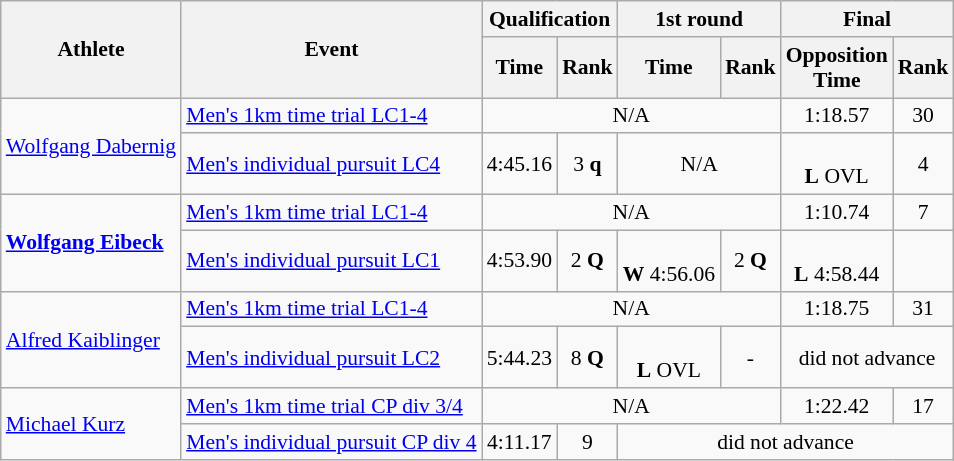<table class=wikitable style="font-size:90%">
<tr>
<th rowspan="2">Athlete</th>
<th rowspan="2">Event</th>
<th colspan="2">Qualification</th>
<th colspan="2">1st round</th>
<th colspan="2">Final</th>
</tr>
<tr>
<th>Time</th>
<th>Rank</th>
<th>Time</th>
<th>Rank</th>
<th>Opposition<br>Time</th>
<th>Rank</th>
</tr>
<tr>
<td rowspan="2"><a href='#'>Wolfgang Dabernig</a></td>
<td><a href='#'>Men's 1km time trial LC1-4</a></td>
<td align="center" colspan="4">N/A</td>
<td align="center">1:18.57</td>
<td align="center">30</td>
</tr>
<tr>
<td><a href='#'>Men's individual pursuit LC4</a></td>
<td align="center">4:45.16</td>
<td align="center">3 <strong>q</strong></td>
<td align="center" colspan="2">N/A</td>
<td align="center"><br><strong>L</strong> OVL</td>
<td align="center">4</td>
</tr>
<tr>
<td rowspan="2"><strong><a href='#'>Wolfgang Eibeck</a></strong></td>
<td><a href='#'>Men's 1km time trial LC1-4</a></td>
<td align="center" colspan="4">N/A</td>
<td align="center">1:10.74</td>
<td align="center">7</td>
</tr>
<tr>
<td><a href='#'>Men's individual pursuit LC1</a></td>
<td align="center">4:53.90</td>
<td align="center">2 <strong>Q</strong></td>
<td align="center"><br><strong>W</strong> 4:56.06</td>
<td align="center">2 <strong>Q</strong></td>
<td align="center"><br><strong>L</strong> 4:58.44</td>
<td align="center"></td>
</tr>
<tr>
<td rowspan="2"><a href='#'>Alfred Kaiblinger</a></td>
<td><a href='#'>Men's 1km time trial LC1-4</a></td>
<td align="center" colspan="4">N/A</td>
<td align="center">1:18.75</td>
<td align="center">31</td>
</tr>
<tr>
<td><a href='#'>Men's individual pursuit LC2</a></td>
<td align="center">5:44.23</td>
<td align="center">8 <strong>Q</strong></td>
<td align="center"><br><strong>L</strong> OVL</td>
<td align="center">-</td>
<td align="center" colspan="2">did not advance</td>
</tr>
<tr>
<td rowspan="2"><a href='#'>Michael Kurz</a></td>
<td><a href='#'>Men's 1km time trial CP div 3/4</a></td>
<td align="center" colspan="4">N/A</td>
<td align="center">1:22.42</td>
<td align="center">17</td>
</tr>
<tr>
<td><a href='#'>Men's individual pursuit CP div 4</a></td>
<td align="center">4:11.17</td>
<td align="center">9</td>
<td align="center" colspan="4">did not advance</td>
</tr>
</table>
